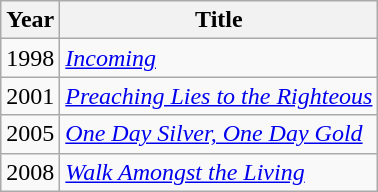<table class="wikitable">
<tr>
<th>Year</th>
<th>Title</th>
</tr>
<tr>
<td>1998</td>
<td><em><a href='#'>Incoming</a></em></td>
</tr>
<tr>
<td>2001</td>
<td><em><a href='#'>Preaching Lies to the Righteous</a></em></td>
</tr>
<tr>
<td>2005</td>
<td><em><a href='#'>One Day Silver, One Day Gold</a></em></td>
</tr>
<tr>
<td>2008</td>
<td><em><a href='#'>Walk Amongst the Living</a></em></td>
</tr>
</table>
